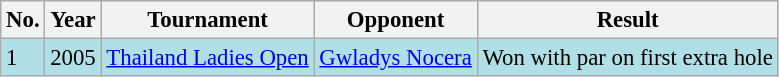<table class="wikitable" style="font-size:95%;">
<tr>
<th>No.</th>
<th>Year</th>
<th>Tournament</th>
<th>Opponent</th>
<th>Result</th>
</tr>
<tr style="background:#B0E0E6;">
<td>1</td>
<td>2005</td>
<td><a href='#'>Thailand Ladies Open</a></td>
<td> <a href='#'>Gwladys Nocera</a></td>
<td>Won with par on first extra hole</td>
</tr>
</table>
